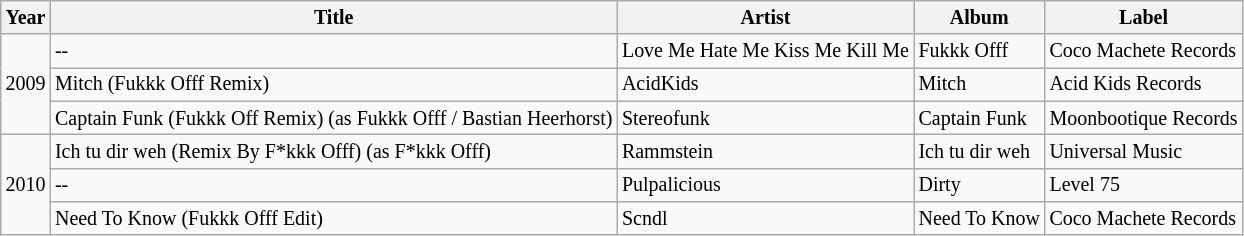<table class="wikitable" style="text-align:left;font-size: 10pt">
<tr>
<th>Year</th>
<th>Title</th>
<th>Artist</th>
<th>Album</th>
<th>Label</th>
</tr>
<tr>
<td rowspan="3">2009</td>
<td>--</td>
<td>Love Me Hate Me Kiss Me Kill Me</td>
<td>Fukkk Offf</td>
<td>Coco Machete Records</td>
</tr>
<tr>
<td>Mitch (Fukkk Offf Remix)</td>
<td>AcidKids</td>
<td>Mitch</td>
<td>Acid Kids Records</td>
</tr>
<tr>
<td>Captain Funk (Fukkk Off Remix) (as Fukkk Offf / Bastian Heerhorst)</td>
<td>Stereofunk</td>
<td>Captain Funk</td>
<td>Moonbootique Records</td>
</tr>
<tr>
<td rowspan="3">2010</td>
<td>Ich tu dir weh (Remix By F*kkk Offf) (as F*kkk Offf)</td>
<td>Rammstein</td>
<td>Ich tu dir weh</td>
<td>Universal Music</td>
</tr>
<tr>
<td>--</td>
<td>Pulpalicious</td>
<td>Dirty</td>
<td>Level 75</td>
</tr>
<tr>
<td>Need To Know (Fukkk Offf Edit)</td>
<td>Scndl</td>
<td>Need To Know</td>
<td>Coco Machete Records</td>
</tr>
</table>
